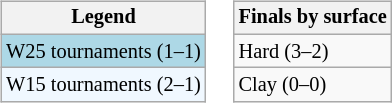<table>
<tr valign=top>
<td><br><table class="wikitable" style="font-size:85%">
<tr>
<th>Legend</th>
</tr>
<tr style="background:lightblue;">
<td>W25 tournaments (1–1)</td>
</tr>
<tr style="background:#f0f8ff;">
<td>W15 tournaments (2–1)</td>
</tr>
</table>
</td>
<td><br><table class="wikitable" style="font-size:85%">
<tr>
<th>Finals by surface</th>
</tr>
<tr>
<td>Hard (3–2)</td>
</tr>
<tr>
<td>Clay (0–0)</td>
</tr>
</table>
</td>
</tr>
</table>
